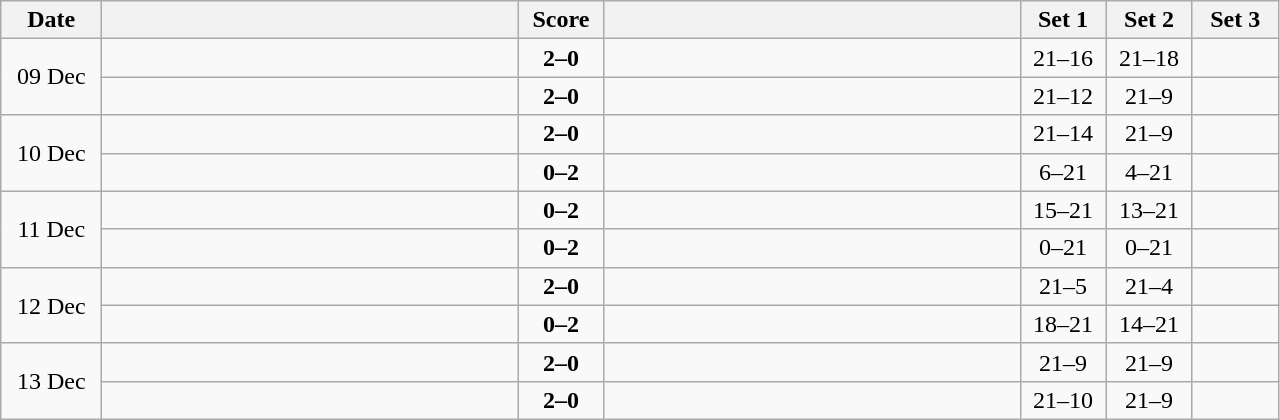<table class="wikitable" style="text-align: center;">
<tr>
<th width="60">Date</th>
<th align="right" width="270"></th>
<th width="50">Score</th>
<th align="left" width="270"></th>
<th width="50">Set 1</th>
<th width="50">Set 2</th>
<th width="50">Set 3</th>
</tr>
<tr>
<td rowspan=2>09 Dec</td>
<td align=left><strong></strong></td>
<td align=center><strong>2–0</strong></td>
<td align=left></td>
<td>21–16</td>
<td>21–18</td>
<td></td>
</tr>
<tr>
<td align=left><strong></strong></td>
<td align=center><strong>2–0</strong></td>
<td align=left></td>
<td>21–12</td>
<td>21–9</td>
<td></td>
</tr>
<tr>
<td rowspan=2>10 Dec</td>
<td align=left><strong> </strong></td>
<td align=center><strong>2–0</strong></td>
<td align=left></td>
<td>21–14</td>
<td>21–9</td>
<td></td>
</tr>
<tr>
<td align=left></td>
<td align=center><strong>0–2</strong></td>
<td align=left><strong></strong></td>
<td>6–21</td>
<td>4–21</td>
<td></td>
</tr>
<tr>
<td rowspan=2>11 Dec</td>
<td align=left></td>
<td align=center><strong>0–2</strong></td>
<td align=left><strong></strong></td>
<td>15–21</td>
<td>13–21</td>
<td></td>
</tr>
<tr>
<td align=left></td>
<td align=center><strong>0–2</strong></td>
<td align=left><strong> </strong></td>
<td>0–21</td>
<td>0–21</td>
<td></td>
</tr>
<tr>
<td rowspan=2>12 Dec</td>
<td align=left><strong></strong></td>
<td align=center><strong>2–0</strong></td>
<td align=left></td>
<td>21–5</td>
<td>21–4</td>
<td></td>
</tr>
<tr>
<td align=left></td>
<td align=center><strong>0–2</strong></td>
<td align=left><strong>  </strong></td>
<td>18–21</td>
<td>14–21</td>
<td></td>
</tr>
<tr>
<td rowspan=2>13 Dec</td>
<td align=left><strong></strong></td>
<td align=center><strong>2–0</strong></td>
<td align=left></td>
<td>21–9</td>
<td>21–9</td>
<td></td>
</tr>
<tr>
<td align=left><strong></strong></td>
<td align=center><strong>2–0</strong></td>
<td align=left></td>
<td>21–10</td>
<td>21–9</td>
<td></td>
</tr>
</table>
